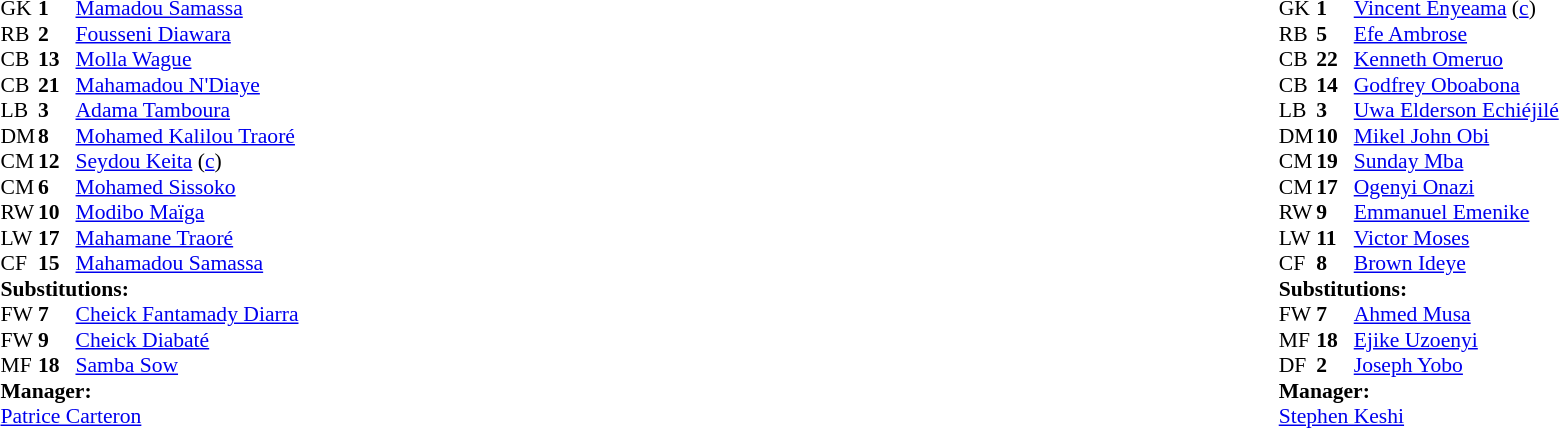<table width="100%">
<tr>
<td valign="top" width="50%"><br><table style="font-size: 90%" cellspacing="0" cellpadding="0">
<tr>
<th width=25></th>
<th width=25></th>
</tr>
<tr>
<td>GK</td>
<td><strong>1</strong></td>
<td><a href='#'>Mamadou Samassa</a></td>
</tr>
<tr>
<td>RB</td>
<td><strong>2</strong></td>
<td><a href='#'>Fousseni Diawara</a></td>
<td></td>
</tr>
<tr>
<td>CB</td>
<td><strong>13</strong></td>
<td><a href='#'>Molla Wague</a></td>
</tr>
<tr>
<td>CB</td>
<td><strong>21</strong></td>
<td><a href='#'>Mahamadou N'Diaye</a></td>
</tr>
<tr>
<td>LB</td>
<td><strong>3</strong></td>
<td><a href='#'>Adama Tamboura</a></td>
</tr>
<tr>
<td>DM</td>
<td><strong>8</strong></td>
<td><a href='#'>Mohamed Kalilou Traoré</a></td>
</tr>
<tr>
<td>CM</td>
<td><strong>12</strong></td>
<td><a href='#'>Seydou Keita</a> (<a href='#'>c</a>)</td>
</tr>
<tr>
<td>CM</td>
<td><strong>6</strong></td>
<td><a href='#'>Mohamed Sissoko</a></td>
<td></td>
<td></td>
</tr>
<tr>
<td>RW</td>
<td><strong>10</strong></td>
<td><a href='#'>Modibo Maïga</a></td>
<td></td>
<td></td>
</tr>
<tr>
<td>LW</td>
<td><strong>17</strong></td>
<td><a href='#'>Mahamane Traoré</a></td>
<td></td>
<td></td>
</tr>
<tr>
<td>CF</td>
<td><strong>15</strong></td>
<td><a href='#'>Mahamadou Samassa</a></td>
</tr>
<tr>
<td colspan=3><strong>Substitutions:</strong></td>
</tr>
<tr>
<td>FW</td>
<td><strong>7</strong></td>
<td><a href='#'>Cheick Fantamady Diarra</a></td>
<td></td>
<td></td>
</tr>
<tr>
<td>FW</td>
<td><strong>9</strong></td>
<td><a href='#'>Cheick Diabaté</a></td>
<td></td>
<td></td>
</tr>
<tr>
<td>MF</td>
<td><strong>18</strong></td>
<td><a href='#'>Samba Sow</a></td>
<td></td>
<td></td>
</tr>
<tr>
<td colspan=3><strong>Manager:</strong></td>
</tr>
<tr>
<td colspan=3> <a href='#'>Patrice Carteron</a></td>
</tr>
</table>
</td>
<td valign="top"></td>
<td valign="top" width="50%"><br><table style="font-size: 90%" cellspacing="0" cellpadding="0" align="center">
<tr>
<th width=25></th>
<th width=25></th>
</tr>
<tr>
<td>GK</td>
<td><strong>1</strong></td>
<td><a href='#'>Vincent Enyeama</a> (<a href='#'>c</a>)</td>
</tr>
<tr>
<td>RB</td>
<td><strong>5</strong></td>
<td><a href='#'>Efe Ambrose</a></td>
<td></td>
<td></td>
</tr>
<tr>
<td>CB</td>
<td><strong>22</strong></td>
<td><a href='#'>Kenneth Omeruo</a></td>
</tr>
<tr>
<td>CB</td>
<td><strong>14</strong></td>
<td><a href='#'>Godfrey Oboabona</a></td>
</tr>
<tr>
<td>LB</td>
<td><strong>3</strong></td>
<td><a href='#'>Uwa Elderson Echiéjilé</a></td>
</tr>
<tr>
<td>DM</td>
<td><strong>10</strong></td>
<td><a href='#'>Mikel John Obi</a></td>
</tr>
<tr>
<td>CM</td>
<td><strong>19</strong></td>
<td><a href='#'>Sunday Mba</a></td>
</tr>
<tr>
<td>CM</td>
<td><strong>17</strong></td>
<td><a href='#'>Ogenyi Onazi</a></td>
</tr>
<tr>
<td>RW</td>
<td><strong>9</strong></td>
<td><a href='#'>Emmanuel Emenike</a></td>
</tr>
<tr>
<td>LW</td>
<td><strong>11</strong></td>
<td><a href='#'>Victor Moses</a></td>
<td></td>
<td></td>
</tr>
<tr>
<td>CF</td>
<td><strong>8</strong></td>
<td><a href='#'>Brown Ideye</a></td>
<td></td>
<td></td>
</tr>
<tr>
<td colspan=3><strong>Substitutions:</strong></td>
</tr>
<tr>
<td>FW</td>
<td><strong>7</strong></td>
<td><a href='#'>Ahmed Musa</a></td>
<td></td>
<td></td>
</tr>
<tr>
<td>MF</td>
<td><strong>18</strong></td>
<td><a href='#'>Ejike Uzoenyi</a></td>
<td></td>
<td></td>
</tr>
<tr>
<td>DF</td>
<td><strong>2</strong></td>
<td><a href='#'>Joseph Yobo</a></td>
<td></td>
<td></td>
</tr>
<tr>
<td colspan=3><strong>Manager:</strong></td>
</tr>
<tr>
<td colspan=3><a href='#'>Stephen Keshi</a></td>
</tr>
</table>
</td>
</tr>
</table>
